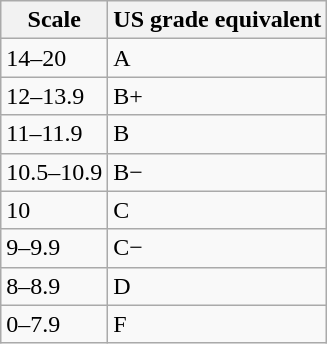<table class="wikitable">
<tr>
<th>Scale</th>
<th>US grade equivalent</th>
</tr>
<tr>
<td>14–20</td>
<td>A</td>
</tr>
<tr>
<td>12–13.9</td>
<td>B+</td>
</tr>
<tr>
<td>11–11.9</td>
<td>B</td>
</tr>
<tr>
<td>10.5–10.9</td>
<td>B−</td>
</tr>
<tr>
<td>10</td>
<td>C</td>
</tr>
<tr>
<td>9–9.9</td>
<td>C−</td>
</tr>
<tr>
<td>8–8.9</td>
<td>D</td>
</tr>
<tr>
<td>0–7.9</td>
<td>F</td>
</tr>
</table>
